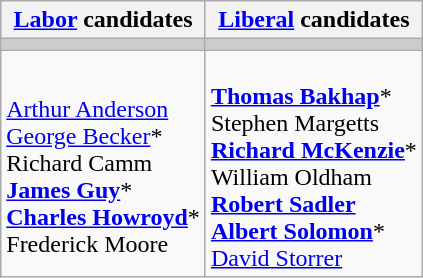<table class="wikitable">
<tr>
<th><a href='#'>Labor</a> candidates</th>
<th><a href='#'>Liberal</a> candidates</th>
</tr>
<tr bgcolor="#cccccc">
<td></td>
<td></td>
</tr>
<tr>
<td><br><a href='#'>Arthur Anderson</a><br>
<a href='#'>George Becker</a>*<br>
Richard Camm<br>
<strong><a href='#'>James Guy</a></strong>*<br>
<strong><a href='#'>Charles Howroyd</a></strong>*<br>
Frederick Moore</td>
<td><br><strong><a href='#'>Thomas Bakhap</a></strong>*<br>
Stephen Margetts<br>
<strong><a href='#'>Richard McKenzie</a></strong>*<br>
William Oldham<br>
<strong><a href='#'>Robert Sadler</a></strong><br>
<strong><a href='#'>Albert Solomon</a></strong>*<br>
<a href='#'>David Storrer</a></td>
</tr>
</table>
